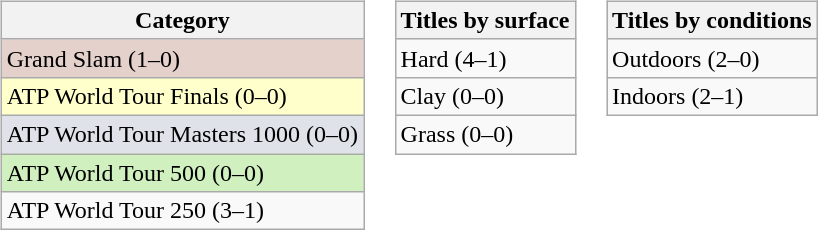<table>
<tr>
<td valign=top><br><table class=wikitable>
<tr>
<th>Category</th>
</tr>
<tr bgcolor=#e5d1cb>
<td>Grand Slam (1–0)</td>
</tr>
<tr bgcolor=ffffcc>
<td>ATP World Tour Finals (0–0)</td>
</tr>
<tr bgcolor=#dfe2e9>
<td>ATP World Tour Masters 1000 (0–0)</td>
</tr>
<tr bgcolor=#d0f0c0>
<td>ATP World Tour 500 (0–0)</td>
</tr>
<tr>
<td>ATP World Tour 250 (3–1)</td>
</tr>
</table>
</td>
<td valign=top><br><table class=wikitable>
<tr>
<th>Titles by surface</th>
</tr>
<tr>
<td>Hard (4–1)</td>
</tr>
<tr>
<td>Clay (0–0)</td>
</tr>
<tr>
<td>Grass (0–0)</td>
</tr>
</table>
</td>
<td valign=top><br><table class=wikitable>
<tr>
<th>Titles by conditions</th>
</tr>
<tr>
<td>Outdoors (2–0)</td>
</tr>
<tr>
<td>Indoors (2–1)</td>
</tr>
</table>
</td>
</tr>
</table>
